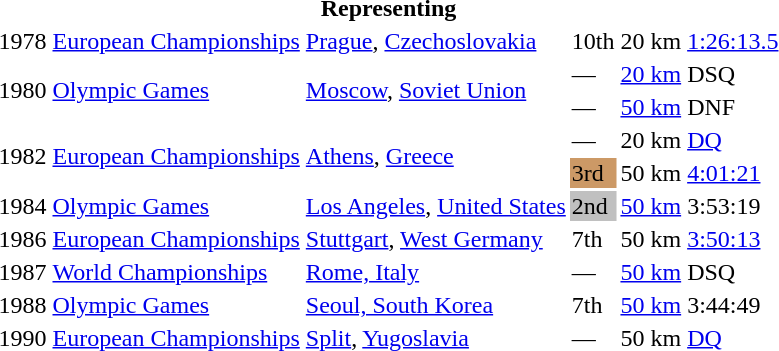<table>
<tr>
<th colspan="6">Representing </th>
</tr>
<tr>
<td>1978</td>
<td><a href='#'>European Championships</a></td>
<td><a href='#'>Prague</a>, <a href='#'>Czechoslovakia</a></td>
<td>10th</td>
<td>20 km</td>
<td><a href='#'>1:26:13.5</a></td>
</tr>
<tr>
<td rowspan=2>1980</td>
<td rowspan=2><a href='#'>Olympic Games</a></td>
<td rowspan=2><a href='#'>Moscow</a>, <a href='#'>Soviet Union</a></td>
<td>—</td>
<td><a href='#'>20 km</a></td>
<td>DSQ</td>
</tr>
<tr>
<td>—</td>
<td><a href='#'>50 km</a></td>
<td>DNF</td>
</tr>
<tr>
<td rowspan=2>1982</td>
<td rowspan=2><a href='#'>European Championships</a></td>
<td rowspan=2><a href='#'>Athens</a>, <a href='#'>Greece</a></td>
<td>—</td>
<td>20 km</td>
<td><a href='#'>DQ</a></td>
</tr>
<tr>
<td bgcolor="cc9966">3rd</td>
<td>50 km</td>
<td><a href='#'>4:01:21</a></td>
</tr>
<tr>
<td>1984</td>
<td><a href='#'>Olympic Games</a></td>
<td><a href='#'>Los Angeles</a>, <a href='#'>United States</a></td>
<td bgcolor="silver">2nd</td>
<td><a href='#'>50 km</a></td>
<td>3:53:19</td>
</tr>
<tr>
<td>1986</td>
<td><a href='#'>European Championships</a></td>
<td><a href='#'>Stuttgart</a>, <a href='#'>West Germany</a></td>
<td>7th</td>
<td>50 km</td>
<td><a href='#'>3:50:13</a></td>
</tr>
<tr>
<td>1987</td>
<td><a href='#'>World Championships</a></td>
<td><a href='#'>Rome, Italy</a></td>
<td>—</td>
<td><a href='#'>50 km</a></td>
<td>DSQ</td>
</tr>
<tr>
<td>1988</td>
<td><a href='#'>Olympic Games</a></td>
<td><a href='#'>Seoul, South Korea</a></td>
<td>7th</td>
<td><a href='#'>50 km</a></td>
<td>3:44:49</td>
</tr>
<tr>
<td>1990</td>
<td><a href='#'>European Championships</a></td>
<td><a href='#'>Split</a>, <a href='#'>Yugoslavia</a></td>
<td>—</td>
<td>50 km</td>
<td><a href='#'>DQ</a></td>
</tr>
</table>
